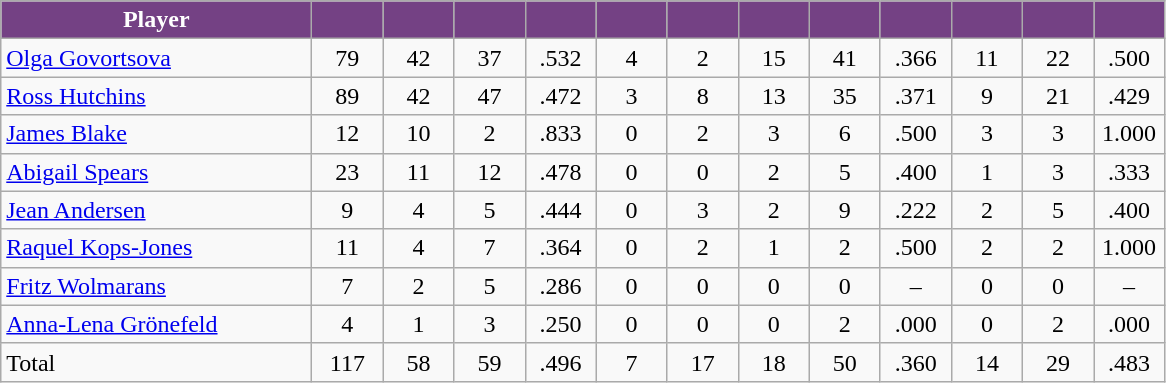<table class="wikitable" style="text-align:center">
<tr>
<th style="background:#744184; color:white" width="200px">Player</th>
<th style="background:#744184; color:white" width="40px"></th>
<th style="background:#744184; color:white" width="40px"></th>
<th style="background:#744184; color:white" width="40px"></th>
<th style="background:#744184; color:white" width="40px"></th>
<th style="background:#744184; color:white" width="40px"></th>
<th style="background:#744184; color:white" width="40px"></th>
<th style="background:#744184; color:white" width="40px"></th>
<th style="background:#744184; color:white" width="40px"></th>
<th style="background:#744184; color:white" width="40px"></th>
<th style="background:#744184; color:white" width="40px"></th>
<th style="background:#744184; color:white" width="40px"></th>
<th style="background:#744184; color:white" width="40px"></th>
</tr>
<tr>
<td style="text-align:left"><a href='#'>Olga Govortsova</a></td>
<td>79</td>
<td>42</td>
<td>37</td>
<td>.532</td>
<td>4</td>
<td>2</td>
<td>15</td>
<td>41</td>
<td>.366</td>
<td>11</td>
<td>22</td>
<td>.500</td>
</tr>
<tr>
<td style="text-align:left"><a href='#'>Ross Hutchins</a></td>
<td>89</td>
<td>42</td>
<td>47</td>
<td>.472</td>
<td>3</td>
<td>8</td>
<td>13</td>
<td>35</td>
<td>.371</td>
<td>9</td>
<td>21</td>
<td>.429</td>
</tr>
<tr>
<td style="text-align:left"><a href='#'>James Blake</a></td>
<td>12</td>
<td>10</td>
<td>2</td>
<td>.833</td>
<td>0</td>
<td>2</td>
<td>3</td>
<td>6</td>
<td>.500</td>
<td>3</td>
<td>3</td>
<td>1.000</td>
</tr>
<tr>
<td style="text-align:left"><a href='#'>Abigail Spears</a></td>
<td>23</td>
<td>11</td>
<td>12</td>
<td>.478</td>
<td>0</td>
<td>0</td>
<td>2</td>
<td>5</td>
<td>.400</td>
<td>1</td>
<td>3</td>
<td>.333</td>
</tr>
<tr>
<td style="text-align:left"><a href='#'>Jean Andersen</a></td>
<td>9</td>
<td>4</td>
<td>5</td>
<td>.444</td>
<td>0</td>
<td>3</td>
<td>2</td>
<td>9</td>
<td>.222</td>
<td>2</td>
<td>5</td>
<td>.400</td>
</tr>
<tr>
<td style="text-align:left"><a href='#'>Raquel Kops-Jones</a></td>
<td>11</td>
<td>4</td>
<td>7</td>
<td>.364</td>
<td>0</td>
<td>2</td>
<td>1</td>
<td>2</td>
<td>.500</td>
<td>2</td>
<td>2</td>
<td>1.000</td>
</tr>
<tr>
<td style="text-align:left"><a href='#'>Fritz Wolmarans</a></td>
<td>7</td>
<td>2</td>
<td>5</td>
<td>.286</td>
<td>0</td>
<td>0</td>
<td>0</td>
<td>0</td>
<td>–</td>
<td>0</td>
<td>0</td>
<td>–</td>
</tr>
<tr>
<td style="text-align:left"><a href='#'>Anna-Lena Grönefeld</a></td>
<td>4</td>
<td>1</td>
<td>3</td>
<td>.250</td>
<td>0</td>
<td>0</td>
<td>0</td>
<td>2</td>
<td>.000</td>
<td>0</td>
<td>2</td>
<td>.000</td>
</tr>
<tr>
<td style="text-align:left">Total</td>
<td>117</td>
<td>58</td>
<td>59</td>
<td>.496</td>
<td>7</td>
<td>17</td>
<td>18</td>
<td>50</td>
<td>.360</td>
<td>14</td>
<td>29</td>
<td>.483</td>
</tr>
</table>
